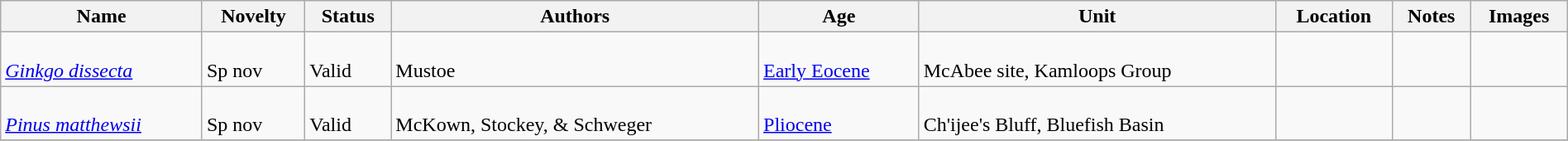<table class="wikitable sortable" align="center" width="100%">
<tr>
<th>Name</th>
<th>Novelty</th>
<th>Status</th>
<th>Authors</th>
<th>Age</th>
<th>Unit</th>
<th>Location</th>
<th>Notes</th>
<th>Images</th>
</tr>
<tr>
<td><br><em><a href='#'>Ginkgo dissecta</a></em></td>
<td><br>Sp nov</td>
<td><br>Valid</td>
<td><br>Mustoe</td>
<td><br><a href='#'>Early Eocene</a></td>
<td><br>McAbee site, Kamloops Group</td>
<td><br></td>
<td></td>
<td></td>
</tr>
<tr>
<td><br><em><a href='#'>Pinus matthewsii</a></em></td>
<td><br>Sp nov</td>
<td><br>Valid</td>
<td><br>McKown, Stockey, & Schweger</td>
<td><br><a href='#'>Pliocene</a></td>
<td><br>Ch'ijee's Bluff, Bluefish Basin</td>
<td><br></td>
<td></td>
<td></td>
</tr>
<tr>
</tr>
</table>
